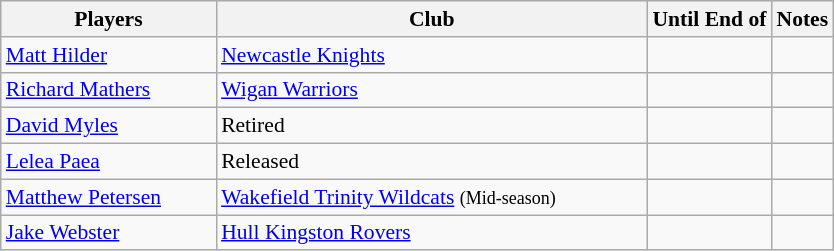<table class="wikitable" style="font-size:90%">
<tr style="background:#efefef;">
<th style="width:9.5em">Players</th>
<th style="width:19.5em">Club</th>
<th>Until End of</th>
<th>Notes</th>
</tr>
<tr>
<td><a href='#'>Matt Hilder</a></td>
<td> <a href='#'>Newcastle Knights</a></td>
<td></td>
<td></td>
</tr>
<tr>
<td><a href='#'>Richard Mathers</a></td>
<td> <a href='#'>Wigan Warriors</a></td>
<td></td>
<td></td>
</tr>
<tr>
<td><a href='#'>David Myles</a></td>
<td>Retired</td>
<td></td>
<td></td>
</tr>
<tr>
<td><a href='#'>Lelea Paea</a></td>
<td>Released</td>
<td></td>
<td></td>
</tr>
<tr>
<td><a href='#'>Matthew Petersen</a></td>
<td> <a href='#'>Wakefield Trinity Wildcats</a> <small>(Mid-season)</small></td>
<td></td>
<td></td>
</tr>
<tr>
<td><a href='#'>Jake Webster</a></td>
<td> <a href='#'>Hull Kingston Rovers</a></td>
<td></td>
<td></td>
</tr>
</table>
